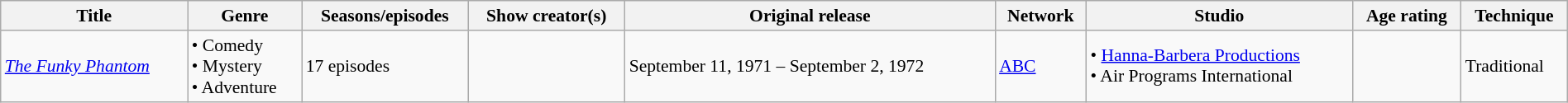<table class="wikitable sortable" style="text-align: left; font-size:90%; width:100%;">
<tr>
<th>Title</th>
<th>Genre</th>
<th>Seasons/episodes</th>
<th>Show creator(s)</th>
<th>Original release</th>
<th>Network</th>
<th>Studio</th>
<th>Age rating</th>
<th>Technique</th>
</tr>
<tr>
<td><em><a href='#'>The Funky Phantom</a></em></td>
<td>• Comedy<br>• Mystery<br>• Adventure</td>
<td>17 episodes</td>
<td></td>
<td>September 11, 1971 – September 2, 1972</td>
<td><a href='#'>ABC</a></td>
<td>• <a href='#'>Hanna-Barbera Productions</a><br>• Air Programs International</td>
<td></td>
<td>Traditional</td>
</tr>
</table>
